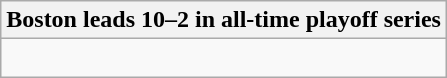<table class="wikitable collapsible collapsed">
<tr>
<th>Boston leads 10–2 in all-time playoff series</th>
</tr>
<tr>
<td><br>










</td>
</tr>
</table>
